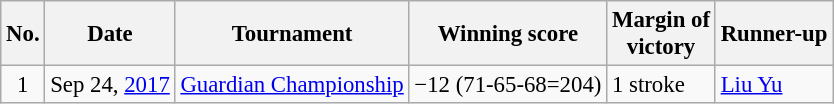<table class="wikitable" style="font-size:95%;">
<tr>
<th>No.</th>
<th>Date</th>
<th>Tournament</th>
<th>Winning score</th>
<th>Margin of<br>victory</th>
<th>Runner-up</th>
</tr>
<tr>
<td align=center>1</td>
<td align=right>Sep 24, <a href='#'>2017</a></td>
<td><a href='#'>Guardian Championship</a></td>
<td>−12 (71-65-68=204)</td>
<td>1 stroke</td>
<td> <a href='#'>Liu Yu</a></td>
</tr>
</table>
